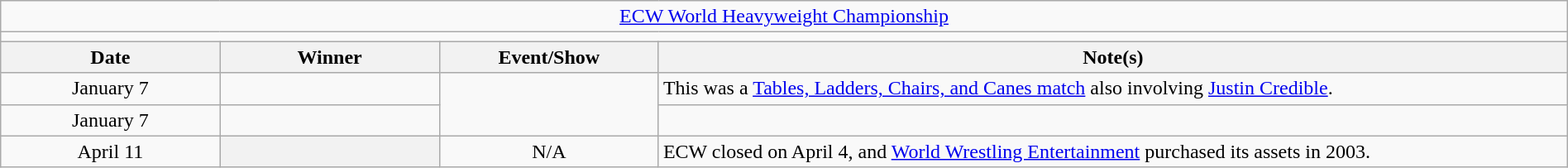<table class="wikitable" style="text-align:center; width:100%;">
<tr>
<td colspan="5"><a href='#'>ECW World Heavyweight Championship</a></td>
</tr>
<tr>
<td colspan="5"><strong></strong></td>
</tr>
<tr>
<th width="14%">Date</th>
<th width="14%">Winner</th>
<th width="14%">Event/Show</th>
<th width="58%">Note(s)</th>
</tr>
<tr>
<td>January 7</td>
<td></td>
<td rowspan=2></td>
<td align="left">This was a <a href='#'>Tables, Ladders, Chairs, and Canes match</a> also involving <a href='#'>Justin Credible</a>.</td>
</tr>
<tr>
<td>January 7</td>
<td></td>
<td></td>
</tr>
<tr>
<td>April 11</td>
<th></th>
<td>N/A</td>
<td align="left">ECW closed on April 4, and <a href='#'>World Wrestling Entertainment</a> purchased its assets in 2003.</td>
</tr>
</table>
